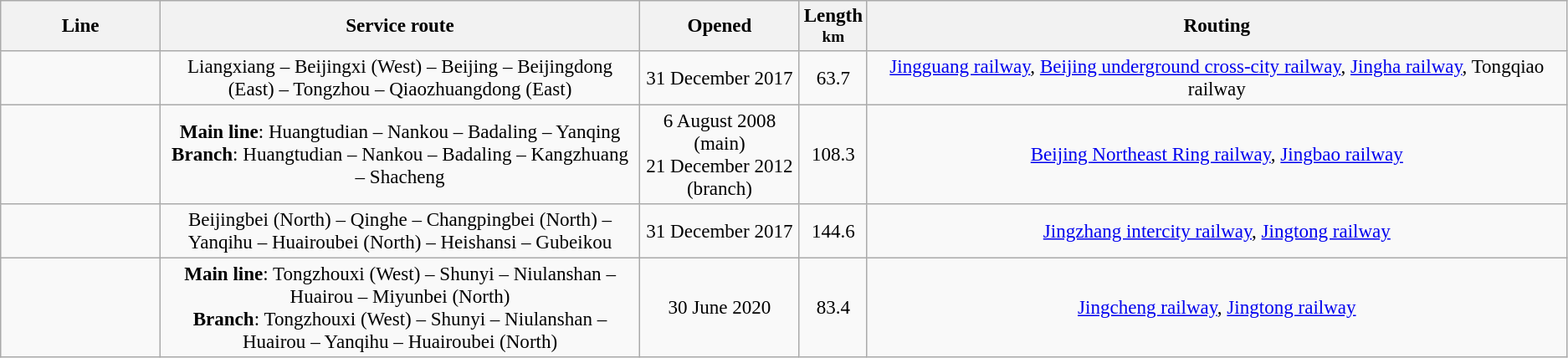<table class="wikitable sortable" style="cell-padding:1.5; font-size:96%; text-align:center;">
<tr>
<th data-sort-type="text"style="width:120px;">Line</th>
<th class="unsortable" style="width:375px; line-height:1.05">Service route</th>
<th data-sort-type="text"style="width:120px;">Opened</th>
<th style="line-height:1.05">Length<br><small>km</small></th>
<th style="line-height:1.05">Routing</th>
</tr>
<tr>
<td></td>
<td>Liangxiang – Beijingxi (West) – Beijing – Beijingdong (East) – Tongzhou – Qiaozhuangdong (East)</td>
<td>31 December 2017</td>
<td>63.7</td>
<td><a href='#'>Jingguang railway</a>, <a href='#'>Beijing underground cross-city railway</a>, <a href='#'>Jingha railway</a>, Tongqiao railway</td>
</tr>
<tr>
<td></td>
<td><strong>Main line</strong>: Huangtudian – Nankou – Badaling – Yanqing<br><strong>Branch</strong>: Huangtudian – Nankou – Badaling – Kangzhuang – Shacheng</td>
<td>6 August 2008 (main)<br>21 December 2012 (branch)</td>
<td>108.3</td>
<td><a href='#'>Beijing Northeast Ring railway</a>, <a href='#'>Jingbao railway</a></td>
</tr>
<tr>
<td></td>
<td>Beijingbei (North) – Qinghe – Changpingbei (North) – Yanqihu – Huairoubei (North) – Heishansi – Gubeikou</td>
<td>31 December 2017</td>
<td>144.6</td>
<td><a href='#'>Jingzhang intercity railway</a>, <a href='#'>Jingtong railway</a></td>
</tr>
<tr>
<td></td>
<td><strong>Main line</strong>: Tongzhouxi (West) – Shunyi – Niulanshan – Huairou – Miyunbei (North)<br><strong>Branch</strong>: Tongzhouxi (West) – Shunyi – Niulanshan – Huairou – Yanqihu – Huairoubei (North)</td>
<td>30 June 2020</td>
<td>83.4</td>
<td><a href='#'>Jingcheng railway</a>, <a href='#'>Jingtong railway</a></td>
</tr>
</table>
